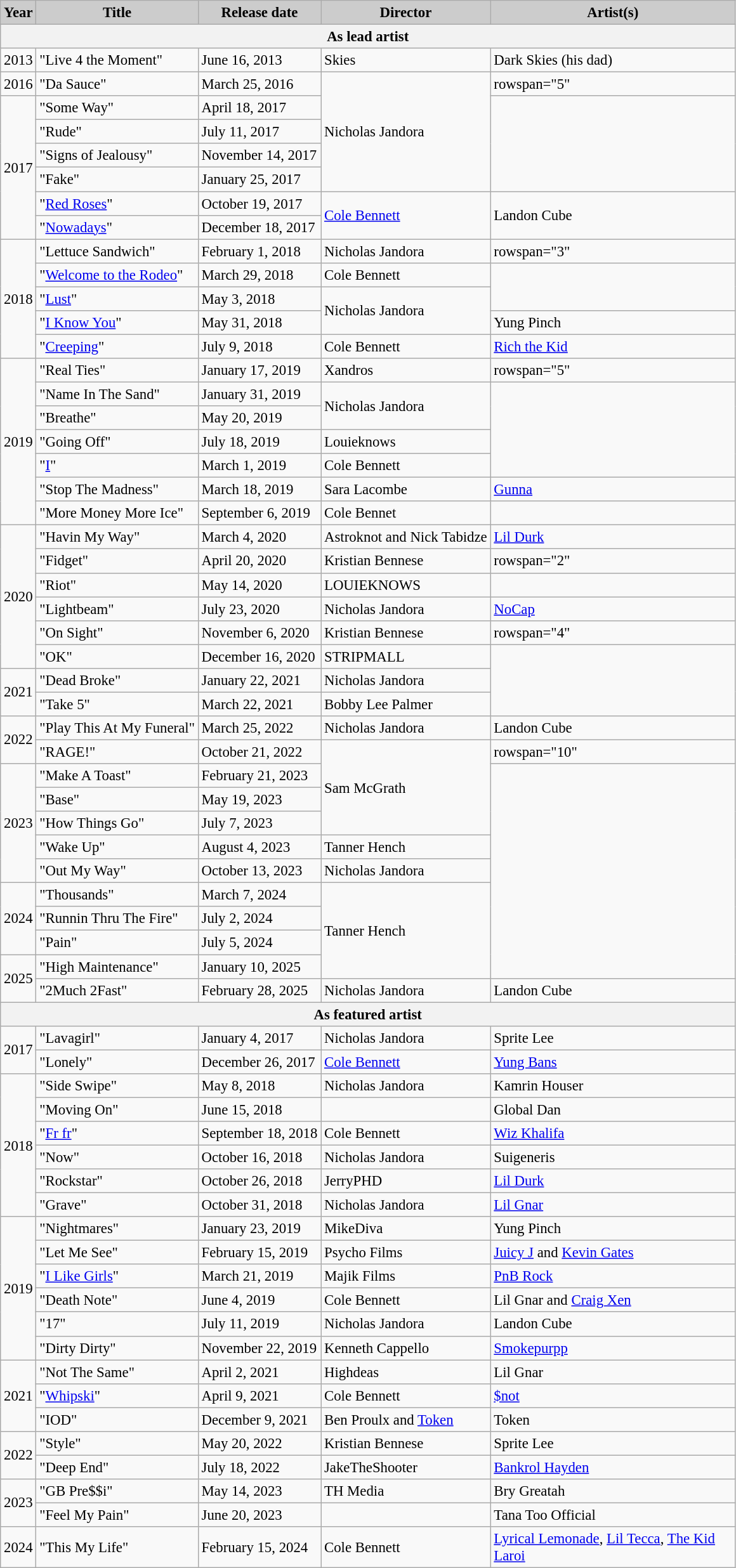<table class="wikitable" style="font-size:95%">
<tr>
<th style="background:#ccc;">Year</th>
<th style="background:#ccc;">Title</th>
<th style="background:#ccc;">Release date</th>
<th style="background:#ccc;">Director</th>
<th style="background:#ccc; width:250px;">Artist(s)</th>
</tr>
<tr>
<th scope="col" colspan="5">As lead artist</th>
</tr>
<tr>
<td>2013</td>
<td>"Live 4 the Moment"</td>
<td>June 16, 2013</td>
<td rowspan="1">Skies</td>
<td rowspan="1">Dark Skies (his dad)</td>
</tr>
<tr>
<td>2016</td>
<td>"Da Sauce"</td>
<td>March 25, 2016</td>
<td rowspan="5">Nicholas Jandora</td>
<td>rowspan="5" </td>
</tr>
<tr>
<td rowspan="6">2017</td>
<td>"Some Way"</td>
<td>April 18, 2017</td>
</tr>
<tr>
<td>"Rude"</td>
<td>July 11, 2017</td>
</tr>
<tr>
<td>"Signs of Jealousy"</td>
<td>November 14, 2017</td>
</tr>
<tr>
<td>"Fake"</td>
<td>January 25, 2017</td>
</tr>
<tr>
<td>"<a href='#'>Red Roses</a>"</td>
<td>October 19, 2017</td>
<td rowspan="2"><a href='#'>Cole Bennett</a></td>
<td rowspan="2">Landon Cube</td>
</tr>
<tr>
<td>"<a href='#'>Nowadays</a>"</td>
<td>December 18, 2017</td>
</tr>
<tr>
<td rowspan="5">2018</td>
<td>"Lettuce Sandwich"</td>
<td>February 1, 2018</td>
<td rowspan="1">Nicholas Jandora</td>
<td>rowspan="3" </td>
</tr>
<tr>
<td>"<a href='#'>Welcome to the Rodeo</a>"</td>
<td>March 29, 2018</td>
<td>Cole Bennett</td>
</tr>
<tr>
<td>"<a href='#'>Lust</a>"</td>
<td>May 3, 2018</td>
<td rowspan="2">Nicholas Jandora</td>
</tr>
<tr "Breathe">
<td>"<a href='#'>I Know You</a>"</td>
<td>May 31, 2018</td>
<td>Yung Pinch</td>
</tr>
<tr>
<td>"<a href='#'>Creeping</a>"</td>
<td>July 9, 2018</td>
<td>Cole Bennett</td>
<td><a href='#'>Rich the Kid</a></td>
</tr>
<tr>
<td rowspan="7">2019</td>
<td>"Real Ties"</td>
<td>January 17, 2019</td>
<td>Xandros</td>
<td>rowspan="5" </td>
</tr>
<tr>
<td>"Name In The Sand"</td>
<td>January 31, 2019</td>
<td rowspan="2">Nicholas Jandora</td>
</tr>
<tr>
<td>"Breathe"</td>
<td>May 20, 2019</td>
</tr>
<tr>
<td>"Going Off"</td>
<td>July 18, 2019</td>
<td>Louieknows</td>
</tr>
<tr>
<td>"<a href='#'>I</a>"</td>
<td>March 1, 2019</td>
<td>Cole Bennett</td>
</tr>
<tr>
<td>"Stop The Madness"</td>
<td>March 18, 2019</td>
<td>Sara Lacombe</td>
<td><a href='#'>Gunna</a></td>
</tr>
<tr>
<td>"More Money More Ice"</td>
<td>September 6, 2019</td>
<td>Cole Bennet</td>
<td></td>
</tr>
<tr>
<td rowspan="6">2020</td>
<td>"Havin My Way"</td>
<td>March 4, 2020</td>
<td>Astroknot and Nick Tabidze</td>
<td><a href='#'>Lil Durk</a></td>
</tr>
<tr>
<td>"Fidget"</td>
<td>April 20, 2020</td>
<td>Kristian Bennese</td>
<td>rowspan="2" </td>
</tr>
<tr>
<td>"Riot"</td>
<td>May 14, 2020</td>
<td>LOUIEKNOWS</td>
</tr>
<tr>
<td>"Lightbeam"</td>
<td>July 23, 2020</td>
<td>Nicholas Jandora</td>
<td><a href='#'>NoCap</a></td>
</tr>
<tr>
<td>"On Sight"</td>
<td>November 6, 2020</td>
<td>Kristian Bennese</td>
<td>rowspan="4" </td>
</tr>
<tr>
<td>"OK"</td>
<td>December 16, 2020</td>
<td STRIPMALL>STRIPMALL</td>
</tr>
<tr>
<td rowspan="2">2021</td>
<td>"Dead Broke"</td>
<td>January 22, 2021</td>
<td>Nicholas Jandora</td>
</tr>
<tr>
<td>"Take 5"</td>
<td>March 22, 2021</td>
<td>Bobby Lee Palmer</td>
</tr>
<tr>
<td rowspan="2">2022</td>
<td>"Play This At My Funeral"</td>
<td>March 25, 2022</td>
<td>Nicholas Jandora</td>
<td>Landon Cube</td>
</tr>
<tr>
<td>"RAGE!"</td>
<td>October 21, 2022</td>
<td rowspan="4">Sam McGrath</td>
<td>rowspan="10" </td>
</tr>
<tr>
<td rowspan="5">2023</td>
<td>"Make A Toast"</td>
<td>February 21, 2023</td>
</tr>
<tr>
<td>"Base"</td>
<td>May 19, 2023</td>
</tr>
<tr>
<td>"How Things Go"</td>
<td>July 7, 2023</td>
</tr>
<tr>
<td>"Wake Up"</td>
<td>August 4, 2023</td>
<td>Tanner Hench</td>
</tr>
<tr>
<td>"Out My Way"</td>
<td>October 13, 2023</td>
<td>Nicholas Jandora</td>
</tr>
<tr>
<td rowspan="3">2024</td>
<td>"Thousands"</td>
<td>March 7, 2024</td>
<td rowspan="4">Tanner Hench</td>
</tr>
<tr>
<td>"Runnin Thru The Fire"</td>
<td>July 2, 2024</td>
</tr>
<tr>
<td>"Pain"</td>
<td>July 5, 2024</td>
</tr>
<tr>
<td rowspan="2">2025</td>
<td>"High Maintenance"</td>
<td>January 10, 2025</td>
</tr>
<tr>
<td>"2Much 2Fast"</td>
<td>February 28, 2025</td>
<td>Nicholas Jandora</td>
<td>Landon Cube</td>
</tr>
<tr>
<th scope="col" colspan="5">As featured artist</th>
</tr>
<tr>
<td rowspan="2">2017</td>
<td>"Lavagirl"</td>
<td>January 4, 2017</td>
<td>Nicholas Jandora</td>
<td>Sprite Lee</td>
</tr>
<tr>
<td>"Lonely"</td>
<td>December 26, 2017</td>
<td><a href='#'>Cole Bennett</a></td>
<td><a href='#'>Yung Bans</a></td>
</tr>
<tr>
<td rowspan="6">2018</td>
<td>"Side Swipe"</td>
<td>May 8, 2018</td>
<td>Nicholas Jandora</td>
<td>Kamrin Houser</td>
</tr>
<tr>
<td>"Moving On"</td>
<td>June 15, 2018</td>
<td></td>
<td>Global Dan</td>
</tr>
<tr>
<td>"<a href='#'>Fr fr</a>"</td>
<td>September 18, 2018</td>
<td>Cole Bennett</td>
<td><a href='#'>Wiz Khalifa</a></td>
</tr>
<tr>
<td>"Now"</td>
<td>October 16, 2018</td>
<td>Nicholas Jandora</td>
<td>Suigeneris</td>
</tr>
<tr>
<td>"Rockstar"</td>
<td>October 26, 2018</td>
<td>JerryPHD</td>
<td><a href='#'>Lil Durk</a></td>
</tr>
<tr>
<td>"Grave"</td>
<td>October 31, 2018</td>
<td>Nicholas Jandora</td>
<td><a href='#'>Lil Gnar</a></td>
</tr>
<tr>
<td rowspan="6">2019</td>
<td>"Nightmares"</td>
<td>January 23, 2019</td>
<td>MikeDiva</td>
<td>Yung Pinch</td>
</tr>
<tr>
<td>"Let Me See"</td>
<td>February 15, 2019</td>
<td>Psycho Films</td>
<td><a href='#'>Juicy J</a> and <a href='#'>Kevin Gates</a></td>
</tr>
<tr>
<td>"<a href='#'>I Like Girls</a>"</td>
<td>March 21, 2019</td>
<td>Majik Films</td>
<td><a href='#'>PnB Rock</a></td>
</tr>
<tr>
<td>"Death Note"</td>
<td>June 4, 2019</td>
<td>Cole Bennett</td>
<td>Lil Gnar and <a href='#'>Craig Xen</a></td>
</tr>
<tr>
<td>"17"</td>
<td>July 11, 2019</td>
<td>Nicholas Jandora</td>
<td>Landon Cube</td>
</tr>
<tr>
<td>"Dirty Dirty"</td>
<td>November 22, 2019</td>
<td>Kenneth Cappello</td>
<td><a href='#'>Smokepurpp</a></td>
</tr>
<tr>
<td rowspan="3">2021</td>
<td>"Not The Same"</td>
<td>April 2, 2021</td>
<td>Highdeas</td>
<td>Lil Gnar</td>
</tr>
<tr>
<td>"<a href='#'>Whipski</a>"</td>
<td>April 9, 2021</td>
<td>Cole Bennett</td>
<td><a href='#'>$not</a></td>
</tr>
<tr>
<td>"IOD"</td>
<td>December 9, 2021</td>
<td>Ben Proulx and <a href='#'>Token</a></td>
<td>Token</td>
</tr>
<tr>
<td rowspan="2">2022</td>
<td>"Style"</td>
<td>May 20, 2022</td>
<td>Kristian Bennese</td>
<td>Sprite Lee</td>
</tr>
<tr>
<td>"Deep End"</td>
<td>July 18, 2022</td>
<td>JakeTheShooter</td>
<td><a href='#'>Bankrol Hayden</a></td>
</tr>
<tr>
<td rowspan="2">2023</td>
<td>"GB Pre$$i"</td>
<td>May 14, 2023</td>
<td>TH Media</td>
<td>Bry Greatah</td>
</tr>
<tr>
<td>"Feel My Pain"</td>
<td>June 20, 2023</td>
<td></td>
<td>Tana Too Official</td>
</tr>
<tr>
<td rowspan="1">2024</td>
<td>"This My Life"</td>
<td>February 15, 2024</td>
<td>Cole Bennett</td>
<td><a href='#'>Lyrical Lemonade</a>, <a href='#'>Lil Tecca</a>, <a href='#'>The Kid Laroi</a></td>
</tr>
</table>
